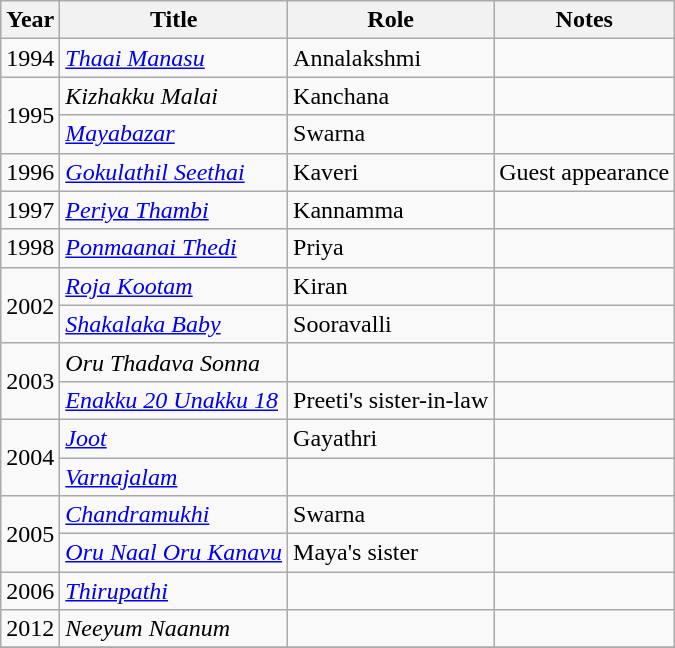<table class="wikitable sortable">
<tr>
<th scope="col">Year</th>
<th scope="col">Title</th>
<th scope="col">Role</th>
<th scope="col" class="unsortable">Notes</th>
</tr>
<tr>
<td>1994</td>
<td><em><a href='#'>Thaai Manasu</a></em></td>
<td>Annalakshmi</td>
<td></td>
</tr>
<tr>
<td rowspan=2>1995</td>
<td><em>Kizhakku Malai</em></td>
<td>Kanchana</td>
<td></td>
</tr>
<tr>
<td><em><a href='#'>Mayabazar</a></em></td>
<td>Swarna</td>
<td></td>
</tr>
<tr>
<td>1996</td>
<td><em><a href='#'>Gokulathil Seethai</a></em></td>
<td>Kaveri</td>
<td>Guest appearance</td>
</tr>
<tr>
<td>1997</td>
<td><em><a href='#'>Periya Thambi</a></em></td>
<td>Kannamma</td>
<td></td>
</tr>
<tr>
<td>1998</td>
<td><em><a href='#'>Ponmaanai Thedi</a></em></td>
<td>Priya</td>
<td></td>
</tr>
<tr>
<td rowspan=2>2002</td>
<td><em><a href='#'>Roja Kootam</a></em></td>
<td>Kiran</td>
<td></td>
</tr>
<tr>
<td><em><a href='#'>Shakalaka Baby</a></em></td>
<td>Sooravalli</td>
<td></td>
</tr>
<tr>
<td rowspan=2>2003</td>
<td><em>Oru Thadava Sonna</em></td>
<td></td>
<td></td>
</tr>
<tr>
<td><em><a href='#'>Enakku 20 Unakku 18</a></em></td>
<td>Preeti's sister-in-law</td>
<td></td>
</tr>
<tr>
<td rowspan=2>2004</td>
<td><em><a href='#'>Joot</a></em></td>
<td>Gayathri</td>
<td></td>
</tr>
<tr>
<td><em><a href='#'>Varnajalam</a></em></td>
<td></td>
<td></td>
</tr>
<tr>
<td rowspan=2>2005</td>
<td><em><a href='#'>Chandramukhi</a></em></td>
<td>Swarna</td>
<td></td>
</tr>
<tr>
<td><em><a href='#'>Oru Naal Oru Kanavu</a></em></td>
<td>Maya's sister</td>
<td></td>
</tr>
<tr>
<td>2006</td>
<td><em><a href='#'>Thirupathi</a></em></td>
<td></td>
<td></td>
</tr>
<tr>
<td>2012</td>
<td><em>Neeyum Naanum</em></td>
<td></td>
<td></td>
</tr>
<tr>
</tr>
</table>
